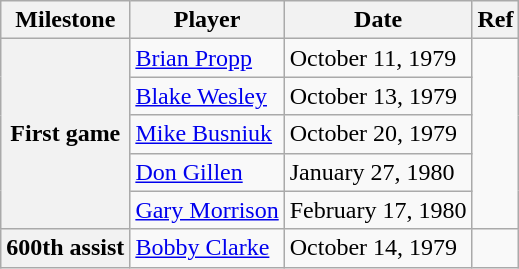<table class="wikitable">
<tr>
<th scope="col">Milestone</th>
<th scope="col">Player</th>
<th scope="col">Date</th>
<th scope="col">Ref</th>
</tr>
<tr>
<th rowspan=5>First game</th>
<td><a href='#'>Brian Propp</a></td>
<td>October 11, 1979</td>
<td rowspan=5></td>
</tr>
<tr>
<td><a href='#'>Blake Wesley</a></td>
<td>October 13, 1979</td>
</tr>
<tr>
<td><a href='#'>Mike Busniuk</a></td>
<td>October 20, 1979</td>
</tr>
<tr>
<td><a href='#'>Don Gillen</a></td>
<td>January 27, 1980</td>
</tr>
<tr>
<td><a href='#'>Gary Morrison</a></td>
<td>February 17, 1980</td>
</tr>
<tr>
<th>600th assist</th>
<td><a href='#'>Bobby Clarke</a></td>
<td>October 14, 1979</td>
<td></td>
</tr>
</table>
